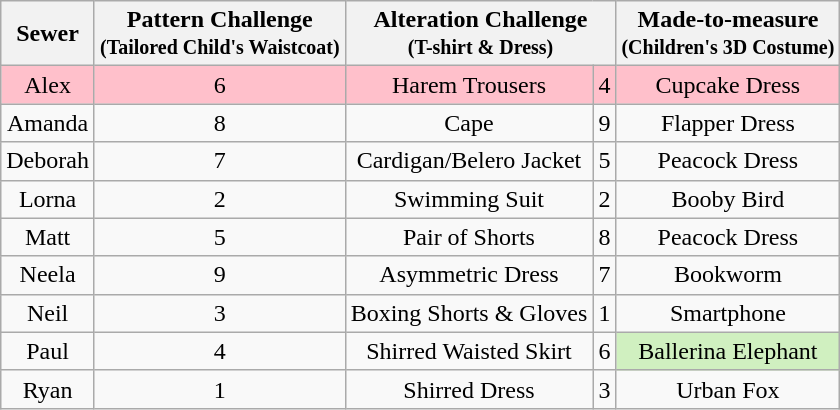<table class="wikitable" style="text-align:center;">
<tr>
<th>Sewer</th>
<th>Pattern Challenge<br><small>(Tailored Child's Waistcoat)</small></th>
<th Colspan=2>Alteration Challenge<br><small>(T-shirt & Dress)</small></th>
<th>Made-to-measure<br><small>(Children's 3D Costume)</small></th>
</tr>
<tr style="background:Pink">
<td>Alex</td>
<td>6</td>
<td>Harem Trousers</td>
<td>4</td>
<td>Cupcake Dress</td>
</tr>
<tr>
<td>Amanda</td>
<td>8</td>
<td>Cape</td>
<td>9</td>
<td>Flapper Dress</td>
</tr>
<tr>
<td>Deborah</td>
<td>7</td>
<td>Cardigan/Belero Jacket</td>
<td>5</td>
<td>Peacock Dress</td>
</tr>
<tr>
<td>Lorna</td>
<td>2</td>
<td>Swimming Suit</td>
<td>2</td>
<td>Booby Bird</td>
</tr>
<tr>
<td>Matt</td>
<td>5</td>
<td>Pair of Shorts</td>
<td>8</td>
<td>Peacock Dress</td>
</tr>
<tr>
<td>Neela</td>
<td>9</td>
<td>Asymmetric Dress</td>
<td>7</td>
<td>Bookworm</td>
</tr>
<tr>
<td>Neil</td>
<td>3</td>
<td>Boxing Shorts & Gloves</td>
<td>1</td>
<td>Smartphone</td>
</tr>
<tr>
<td>Paul</td>
<td>4</td>
<td>Shirred Waisted Skirt</td>
<td>6</td>
<td style="background:#d0f0c0">Ballerina Elephant</td>
</tr>
<tr>
<td>Ryan</td>
<td>1</td>
<td>Shirred Dress</td>
<td>3</td>
<td>Urban Fox</td>
</tr>
</table>
